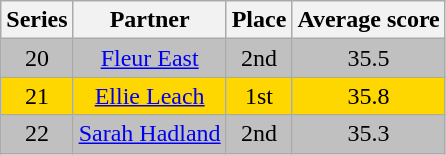<table class="wikitable" style="text-align:center;">
<tr>
<th>Series</th>
<th>Partner</th>
<th>Place</th>
<th>Average score</th>
</tr>
<tr style=background:silver>
<td>20</td>
<td><a href='#'>Fleur East</a></td>
<td>2nd</td>
<td>35.5</td>
</tr>
<tr style="background:gold;">
<td>21</td>
<td><a href='#'>Ellie Leach</a></td>
<td>1st</td>
<td>35.8</td>
</tr>
<tr style=background:silver>
<td>22</td>
<td><a href='#'>Sarah Hadland</a></td>
<td>2nd</td>
<td>35.3</td>
</tr>
</table>
